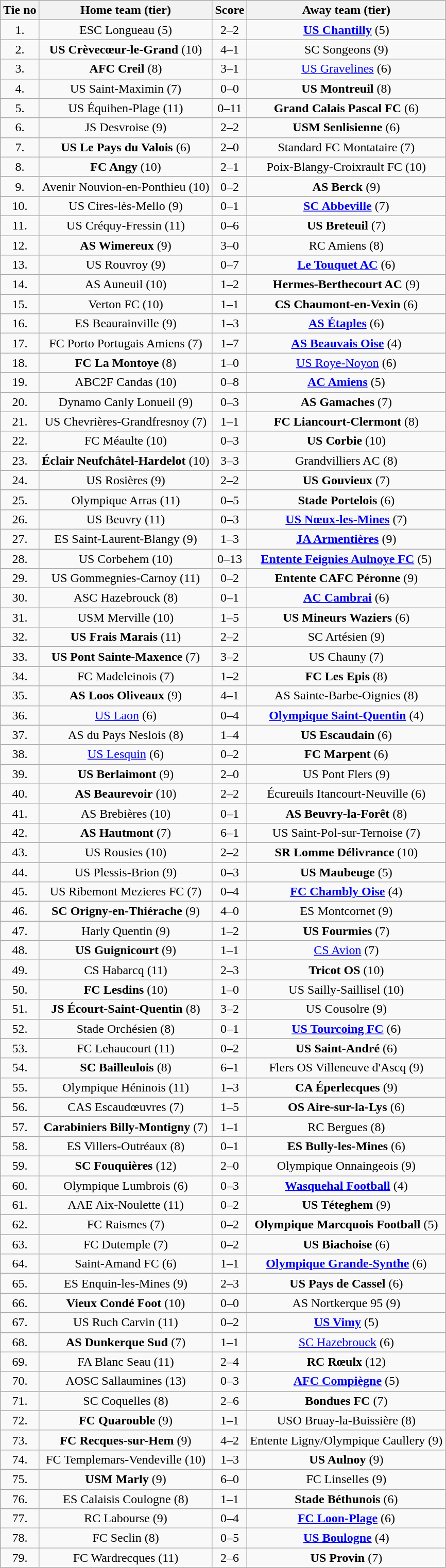<table class="wikitable" style="text-align: center">
<tr>
<th>Tie no</th>
<th>Home team (tier)</th>
<th>Score</th>
<th>Away team (tier)</th>
</tr>
<tr>
<td>1.</td>
<td>ESC Longueau (5)</td>
<td>2–2 </td>
<td><strong><a href='#'>US Chantilly</a></strong> (5)</td>
</tr>
<tr>
<td>2.</td>
<td><strong>US Crèvecœur-le-Grand</strong> (10)</td>
<td>4–1</td>
<td>SC Songeons (9)</td>
</tr>
<tr>
<td>3.</td>
<td><strong>AFC Creil</strong> (8)</td>
<td>3–1</td>
<td><a href='#'>US Gravelines</a> (6)</td>
</tr>
<tr>
<td>4.</td>
<td>US Saint-Maximin (7)</td>
<td>0–0</td>
<td><strong>US Montreuil</strong> (8)</td>
</tr>
<tr>
<td>5.</td>
<td>US Équihen-Plage (11)</td>
<td>0–11</td>
<td><strong>Grand Calais Pascal FC</strong> (6)</td>
</tr>
<tr>
<td>6.</td>
<td>JS Desvroise (9)</td>
<td>2–2 </td>
<td><strong>USM Senlisienne</strong> (6)</td>
</tr>
<tr>
<td>7.</td>
<td><strong>US Le Pays du Valois</strong> (6)</td>
<td>2–0</td>
<td>Standard FC Montataire (7)</td>
</tr>
<tr>
<td>8.</td>
<td><strong>FC Angy</strong> (10)</td>
<td>2–1</td>
<td>Poix-Blangy-Croixrault FC (10)</td>
</tr>
<tr>
<td>9.</td>
<td>Avenir Nouvion-en-Ponthieu (10)</td>
<td>0–2</td>
<td><strong>AS Berck</strong> (9)</td>
</tr>
<tr>
<td>10.</td>
<td>US Cires-lès-Mello (9)</td>
<td>0–1</td>
<td><strong><a href='#'>SC Abbeville</a></strong> (7)</td>
</tr>
<tr>
<td>11.</td>
<td>US Créquy-Fressin (11)</td>
<td>0–6</td>
<td><strong>US Breteuil</strong> (7)</td>
</tr>
<tr>
<td>12.</td>
<td><strong>AS Wimereux</strong> (9)</td>
<td>3–0</td>
<td>RC Amiens (8)</td>
</tr>
<tr>
<td>13.</td>
<td>US Rouvroy (9)</td>
<td>0–7</td>
<td><strong><a href='#'>Le Touquet AC</a></strong> (6)</td>
</tr>
<tr>
<td>14.</td>
<td>AS Auneuil (10)</td>
<td>1–2</td>
<td><strong>Hermes-Berthecourt AC</strong> (9)</td>
</tr>
<tr>
<td>15.</td>
<td>Verton FC (10)</td>
<td>1–1 </td>
<td><strong>CS Chaumont-en-Vexin</strong> (6)</td>
</tr>
<tr>
<td>16.</td>
<td>ES Beaurainville (9)</td>
<td>1–3</td>
<td><strong><a href='#'>AS Étaples</a></strong> (6)</td>
</tr>
<tr>
<td>17.</td>
<td>FC Porto Portugais Amiens (7)</td>
<td>1–7</td>
<td><strong><a href='#'>AS Beauvais Oise</a></strong> (4)</td>
</tr>
<tr>
<td>18.</td>
<td><strong>FC La Montoye</strong> (8)</td>
<td>1–0</td>
<td><a href='#'>US Roye-Noyon</a> (6)</td>
</tr>
<tr>
<td>19.</td>
<td>ABC2F Candas (10)</td>
<td>0–8</td>
<td><strong><a href='#'>AC Amiens</a></strong> (5)</td>
</tr>
<tr>
<td>20.</td>
<td>Dynamo Canly Lonueil (9)</td>
<td>0–3</td>
<td><strong>AS Gamaches</strong> (7)</td>
</tr>
<tr>
<td>21.</td>
<td>US Chevrières-Grandfresnoy (7)</td>
<td>1–1 </td>
<td><strong>FC Liancourt-Clermont</strong> (8)</td>
</tr>
<tr>
<td>22.</td>
<td>FC Méaulte (10)</td>
<td>0–3</td>
<td><strong>US Corbie</strong> (10)</td>
</tr>
<tr>
<td>23.</td>
<td><strong>Éclair Neufchâtel-Hardelot</strong> (10)</td>
<td>3–3 </td>
<td>Grandvilliers AC (8)</td>
</tr>
<tr>
<td>24.</td>
<td>US Rosières (9)</td>
<td>2–2 </td>
<td><strong>US Gouvieux</strong> (7)</td>
</tr>
<tr>
<td>25.</td>
<td>Olympique Arras (11)</td>
<td>0–5</td>
<td><strong>Stade Portelois</strong> (6)</td>
</tr>
<tr>
<td>26.</td>
<td>US Beuvry (11)</td>
<td>0–3</td>
<td><strong><a href='#'>US Nœux-les-Mines</a></strong> (7)</td>
</tr>
<tr>
<td>27.</td>
<td>ES Saint-Laurent-Blangy (9)</td>
<td>1–3</td>
<td><strong><a href='#'>JA Armentières</a></strong> (9)</td>
</tr>
<tr>
<td>28.</td>
<td>US Corbehem (10)</td>
<td>0–13</td>
<td><strong><a href='#'>Entente Feignies Aulnoye FC</a></strong> (5)</td>
</tr>
<tr>
<td>29.</td>
<td>US Gommegnies-Carnoy (11)</td>
<td>0–2</td>
<td><strong>Entente CAFC Péronne</strong> (9)</td>
</tr>
<tr>
<td>30.</td>
<td>ASC Hazebrouck (8)</td>
<td>0–1</td>
<td><strong><a href='#'>AC Cambrai</a></strong> (6)</td>
</tr>
<tr>
<td>31.</td>
<td>USM Merville (10)</td>
<td>1–5</td>
<td><strong>US Mineurs Waziers</strong> (6)</td>
</tr>
<tr>
<td>32.</td>
<td><strong>US Frais Marais</strong> (11)</td>
<td>2–2 </td>
<td>SC Artésien (9)</td>
</tr>
<tr>
<td>33.</td>
<td><strong>US Pont Sainte-Maxence</strong> (7)</td>
<td>3–2</td>
<td>US Chauny (7)</td>
</tr>
<tr>
<td>34.</td>
<td>FC Madeleinois (7)</td>
<td>1–2</td>
<td><strong>FC Les Epis</strong> (8)</td>
</tr>
<tr>
<td>35.</td>
<td><strong>AS Loos Oliveaux</strong> (9)</td>
<td>4–1</td>
<td>AS Sainte-Barbe-Oignies (8)</td>
</tr>
<tr>
<td>36.</td>
<td><a href='#'>US Laon</a> (6)</td>
<td>0–4</td>
<td><strong><a href='#'>Olympique Saint-Quentin</a></strong> (4)</td>
</tr>
<tr>
<td>37.</td>
<td>AS du Pays Neslois (8)</td>
<td>1–4</td>
<td><strong>US Escaudain</strong> (6)</td>
</tr>
<tr>
<td>38.</td>
<td><a href='#'>US Lesquin</a> (6)</td>
<td>0–2</td>
<td><strong>FC Marpent</strong> (6)</td>
</tr>
<tr>
<td>39.</td>
<td><strong>US Berlaimont</strong> (9)</td>
<td>2–0</td>
<td>US Pont Flers (9)</td>
</tr>
<tr>
<td>40.</td>
<td><strong>AS Beaurevoir</strong> (10)</td>
<td>2–2 </td>
<td>Écureuils Itancourt-Neuville (6)</td>
</tr>
<tr>
<td>41.</td>
<td>AS Brebières (10)</td>
<td>0–1</td>
<td><strong>AS Beuvry-la-Forêt</strong> (8)</td>
</tr>
<tr>
<td>42.</td>
<td><strong>AS Hautmont</strong> (7)</td>
<td>6–1</td>
<td>US Saint-Pol-sur-Ternoise (7)</td>
</tr>
<tr>
<td>43.</td>
<td>US Rousies (10)</td>
<td>2–2 </td>
<td><strong>SR Lomme Délivrance</strong> (10)</td>
</tr>
<tr>
<td>44.</td>
<td>US Plessis-Brion (9)</td>
<td>0–3</td>
<td><strong>US Maubeuge</strong> (5)</td>
</tr>
<tr>
<td>45.</td>
<td>US Ribemont Mezieres FC (7)</td>
<td>0–4</td>
<td><strong><a href='#'>FC Chambly Oise</a></strong> (4)</td>
</tr>
<tr>
<td>46.</td>
<td><strong>SC Origny-en-Thiérache</strong> (9)</td>
<td>4–0</td>
<td>ES Montcornet (9)</td>
</tr>
<tr>
<td>47.</td>
<td>Harly Quentin (9)</td>
<td>1–2</td>
<td><strong>US Fourmies</strong> (7)</td>
</tr>
<tr>
<td>48.</td>
<td><strong>US Guignicourt</strong> (9)</td>
<td>1–1 </td>
<td><a href='#'>CS Avion</a> (7)</td>
</tr>
<tr>
<td>49.</td>
<td>CS Habarcq (11)</td>
<td>2–3</td>
<td><strong>Tricot OS</strong> (10)</td>
</tr>
<tr>
<td>50.</td>
<td><strong>FC Lesdins</strong> (10)</td>
<td>1–0</td>
<td>US Sailly-Saillisel (10)</td>
</tr>
<tr>
<td>51.</td>
<td><strong>JS Écourt-Saint-Quentin</strong> (8)</td>
<td>3–2</td>
<td>US Cousolre (9)</td>
</tr>
<tr>
<td>52.</td>
<td>Stade Orchésien (8)</td>
<td>0–1</td>
<td><strong><a href='#'>US Tourcoing FC</a></strong> (6)</td>
</tr>
<tr>
<td>53.</td>
<td>FC Lehaucourt (11)</td>
<td>0–2</td>
<td><strong>US Saint-André</strong> (6)</td>
</tr>
<tr>
<td>54.</td>
<td><strong>SC Bailleulois</strong> (8)</td>
<td>6–1</td>
<td>Flers OS Villeneuve d'Ascq (9)</td>
</tr>
<tr>
<td>55.</td>
<td>Olympique Héninois (11)</td>
<td>1–3</td>
<td><strong>CA Éperlecques</strong> (9)</td>
</tr>
<tr>
<td>56.</td>
<td>CAS Escaudœuvres (7)</td>
<td>1–5</td>
<td><strong>OS Aire-sur-la-Lys</strong> (6)</td>
</tr>
<tr>
<td>57.</td>
<td><strong>Carabiniers Billy-Montigny</strong> (7)</td>
<td>1–1 </td>
<td>RC Bergues (8)</td>
</tr>
<tr>
<td>58.</td>
<td>ES Villers-Outréaux (8)</td>
<td>0–1</td>
<td><strong>ES Bully-les-Mines</strong> (6)</td>
</tr>
<tr>
<td>59.</td>
<td><strong>SC Fouquières</strong> (12)</td>
<td>2–0</td>
<td>Olympique Onnaingeois (9)</td>
</tr>
<tr>
<td>60.</td>
<td>Olympique Lumbrois (6)</td>
<td>0–3</td>
<td><strong><a href='#'>Wasquehal Football</a></strong> (4)</td>
</tr>
<tr>
<td>61.</td>
<td>AAE Aix-Noulette (11)</td>
<td>0–2</td>
<td><strong>US Téteghem</strong> (9)</td>
</tr>
<tr>
<td>62.</td>
<td>FC Raismes (7)</td>
<td>0–2</td>
<td><strong>Olympique Marcquois Football</strong> (5)</td>
</tr>
<tr>
<td>63.</td>
<td>FC Dutemple (7)</td>
<td>0–2</td>
<td><strong>US Biachoise</strong> (6)</td>
</tr>
<tr>
<td>64.</td>
<td>Saint-Amand FC (6)</td>
<td>1–1 </td>
<td><strong><a href='#'>Olympique Grande-Synthe</a></strong> (6)</td>
</tr>
<tr>
<td>65.</td>
<td>ES Enquin-les-Mines (9)</td>
<td>2–3</td>
<td><strong>US Pays de Cassel</strong> (6)</td>
</tr>
<tr>
<td>66.</td>
<td><strong>Vieux Condé Foot</strong> (10)</td>
<td>0–0 </td>
<td>AS Nortkerque 95 (9)</td>
</tr>
<tr>
<td>67.</td>
<td>US Ruch Carvin (11)</td>
<td>0–2</td>
<td><strong><a href='#'>US Vimy</a></strong> (5)</td>
</tr>
<tr>
<td>68.</td>
<td><strong>AS Dunkerque Sud</strong> (7)</td>
<td>1–1 </td>
<td><a href='#'>SC Hazebrouck</a> (6)</td>
</tr>
<tr>
<td>69.</td>
<td>FA Blanc Seau (11)</td>
<td>2–4</td>
<td><strong>RC Rœulx</strong> (12)</td>
</tr>
<tr>
<td>70.</td>
<td>AOSC Sallaumines (13)</td>
<td>0–3</td>
<td><strong><a href='#'>AFC Compiègne</a></strong> (5)</td>
</tr>
<tr>
<td>71.</td>
<td>SC Coquelles (8)</td>
<td>2–6</td>
<td><strong>Bondues FC</strong> (7)</td>
</tr>
<tr>
<td>72.</td>
<td><strong>FC Quarouble</strong> (9)</td>
<td>1–1 </td>
<td>USO Bruay-la-Buissière (8)</td>
</tr>
<tr>
<td>73.</td>
<td><strong>FC Recques-sur-Hem</strong> (9)</td>
<td>4–2</td>
<td>Entente Ligny/Olympique Caullery (9)</td>
</tr>
<tr>
<td>74.</td>
<td>FC Templemars-Vendeville (10)</td>
<td>1–3</td>
<td><strong>US Aulnoy</strong> (9)</td>
</tr>
<tr>
<td>75.</td>
<td><strong>USM Marly</strong> (9)</td>
<td>6–0</td>
<td>FC Linselles (9)</td>
</tr>
<tr>
<td>76.</td>
<td>ES Calaisis Coulogne (8)</td>
<td>1–1 </td>
<td><strong>Stade Béthunois</strong> (6)</td>
</tr>
<tr>
<td>77.</td>
<td>RC Labourse (9)</td>
<td>0–4</td>
<td><strong><a href='#'>FC Loon-Plage</a></strong> (6)</td>
</tr>
<tr>
<td>78.</td>
<td>FC Seclin (8)</td>
<td>0–5</td>
<td><strong><a href='#'>US Boulogne</a></strong> (4)</td>
</tr>
<tr>
<td>79.</td>
<td>FC Wardrecques (11)</td>
<td>2–6</td>
<td><strong>US Provin</strong> (7)</td>
</tr>
</table>
